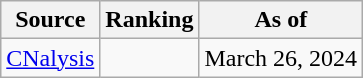<table class="wikitable">
<tr>
<th>Source</th>
<th>Ranking</th>
<th>As of</th>
</tr>
<tr>
<td><a href='#'>CNalysis</a></td>
<td></td>
<td>March 26, 2024</td>
</tr>
</table>
